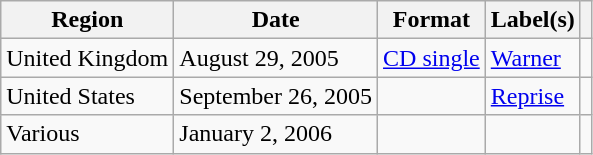<table class="wikitable plainrowheaders">
<tr>
<th>Region</th>
<th>Date</th>
<th>Format</th>
<th>Label(s)</th>
<th></th>
</tr>
<tr>
<td>United Kingdom</td>
<td>August 29, 2005</td>
<td><a href='#'>CD single</a></td>
<td><a href='#'>Warner</a></td>
<td></td>
</tr>
<tr>
<td>United States</td>
<td>September 26, 2005</td>
<td></td>
<td><a href='#'>Reprise</a></td>
<td></td>
</tr>
<tr>
<td>Various</td>
<td>January 2, 2006</td>
<td></td>
<td></td>
<td></td>
</tr>
</table>
